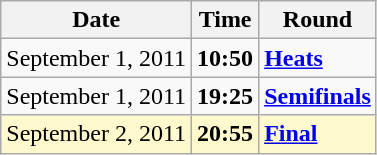<table class="wikitable">
<tr>
<th>Date</th>
<th>Time</th>
<th>Round</th>
</tr>
<tr>
<td>September 1, 2011</td>
<td><strong>10:50</strong></td>
<td><strong><a href='#'>Heats</a></strong></td>
</tr>
<tr>
<td>September 1, 2011</td>
<td><strong>19:25</strong></td>
<td><strong><a href='#'>Semifinals</a></strong></td>
</tr>
<tr style=background:lemonchiffon>
<td>September 2, 2011</td>
<td><strong>20:55</strong></td>
<td><strong><a href='#'>Final</a></strong></td>
</tr>
</table>
